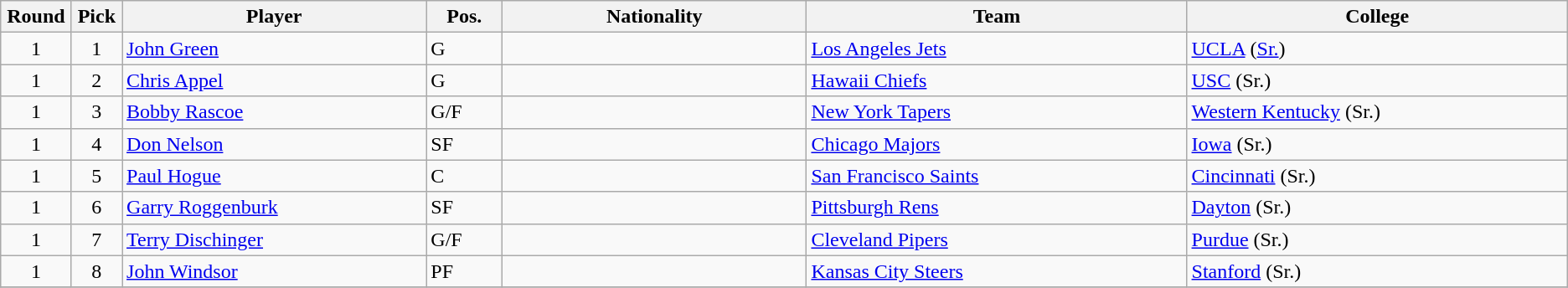<table class="wikitable sortable">
<tr>
<th width="1%">Round</th>
<th width="1%">Pick</th>
<th width="16%">Player</th>
<th width="4%">Pos.</th>
<th width="16%">Nationality</th>
<th width="20%" class="unsortable">Team</th>
<th width="20%">College</th>
</tr>
<tr>
<td align=center>1</td>
<td align=center>1</td>
<td><a href='#'>John Green</a></td>
<td>G</td>
<td></td>
<td><a href='#'>Los Angeles Jets</a></td>
<td><a href='#'>UCLA</a> (<a href='#'>Sr.</a>)</td>
</tr>
<tr>
<td align=center>1</td>
<td align=center>2</td>
<td><a href='#'>Chris Appel</a></td>
<td>G</td>
<td></td>
<td><a href='#'>Hawaii Chiefs</a></td>
<td><a href='#'>USC</a> (Sr.)</td>
</tr>
<tr>
<td align=center>1</td>
<td align=center>3</td>
<td><a href='#'>Bobby Rascoe</a></td>
<td>G/F</td>
<td></td>
<td><a href='#'>New York Tapers</a></td>
<td><a href='#'>Western Kentucky</a> (Sr.)</td>
</tr>
<tr>
<td align=center>1</td>
<td align=center>4</td>
<td><a href='#'>Don Nelson</a></td>
<td>SF</td>
<td></td>
<td><a href='#'>Chicago Majors</a></td>
<td><a href='#'>Iowa</a> (Sr.)</td>
</tr>
<tr>
<td align=center>1</td>
<td align=center>5</td>
<td><a href='#'>Paul Hogue</a></td>
<td>C</td>
<td></td>
<td><a href='#'>San Francisco Saints</a></td>
<td><a href='#'>Cincinnati</a> (Sr.)</td>
</tr>
<tr>
<td align=center>1</td>
<td align=center>6</td>
<td><a href='#'>Garry Roggenburk</a></td>
<td>SF</td>
<td></td>
<td><a href='#'>Pittsburgh Rens</a></td>
<td><a href='#'>Dayton</a> (Sr.)</td>
</tr>
<tr>
<td align=center>1</td>
<td align=center>7</td>
<td><a href='#'>Terry Dischinger</a></td>
<td>G/F</td>
<td></td>
<td><a href='#'>Cleveland Pipers</a></td>
<td><a href='#'>Purdue</a> (Sr.)</td>
</tr>
<tr>
<td align=center>1</td>
<td align=center>8</td>
<td><a href='#'>John Windsor</a></td>
<td>PF</td>
<td></td>
<td><a href='#'>Kansas City Steers</a></td>
<td><a href='#'>Stanford</a> (Sr.)</td>
</tr>
<tr>
</tr>
</table>
